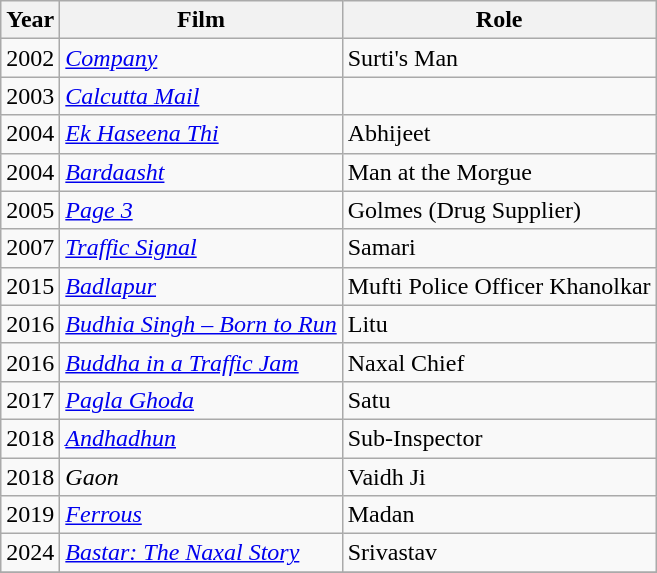<table class="wikitable sortable">
<tr>
<th>Year</th>
<th>Film</th>
<th>Role</th>
</tr>
<tr>
<td>2002</td>
<td><em><a href='#'>Company</a></em></td>
<td>Surti's Man</td>
</tr>
<tr>
<td>2003</td>
<td><em><a href='#'>Calcutta Mail</a></em></td>
<td></td>
</tr>
<tr>
<td>2004</td>
<td><em><a href='#'>Ek Haseena Thi</a></em></td>
<td>Abhijeet</td>
</tr>
<tr>
<td>2004</td>
<td><em><a href='#'>Bardaasht</a></em></td>
<td>Man at the Morgue</td>
</tr>
<tr>
<td>2005</td>
<td><em><a href='#'>Page 3</a></em></td>
<td>Golmes (Drug Supplier)</td>
</tr>
<tr>
<td>2007</td>
<td><em><a href='#'>Traffic Signal</a></em></td>
<td>Samari</td>
</tr>
<tr>
<td>2015</td>
<td><em><a href='#'>Badlapur</a></em></td>
<td>Mufti Police Officer Khanolkar</td>
</tr>
<tr>
<td>2016</td>
<td><em><a href='#'>Budhia Singh – Born to Run</a></em></td>
<td>Litu</td>
</tr>
<tr>
<td>2016</td>
<td><em><a href='#'>Buddha in a Traffic Jam</a></em></td>
<td>Naxal Chief</td>
</tr>
<tr>
<td>2017</td>
<td><em><a href='#'>Pagla Ghoda</a></em></td>
<td>Satu</td>
</tr>
<tr>
<td>2018</td>
<td><em><a href='#'>Andhadhun</a></em></td>
<td>Sub-Inspector</td>
</tr>
<tr>
<td>2018</td>
<td><em>Gaon</em></td>
<td>Vaidh Ji</td>
</tr>
<tr>
<td>2019</td>
<td><em><a href='#'>Ferrous</a></em></td>
<td>Madan</td>
</tr>
<tr>
<td>2024</td>
<td><em><a href='#'>Bastar: The Naxal Story</a></em></td>
<td>Srivastav</td>
</tr>
<tr>
</tr>
</table>
